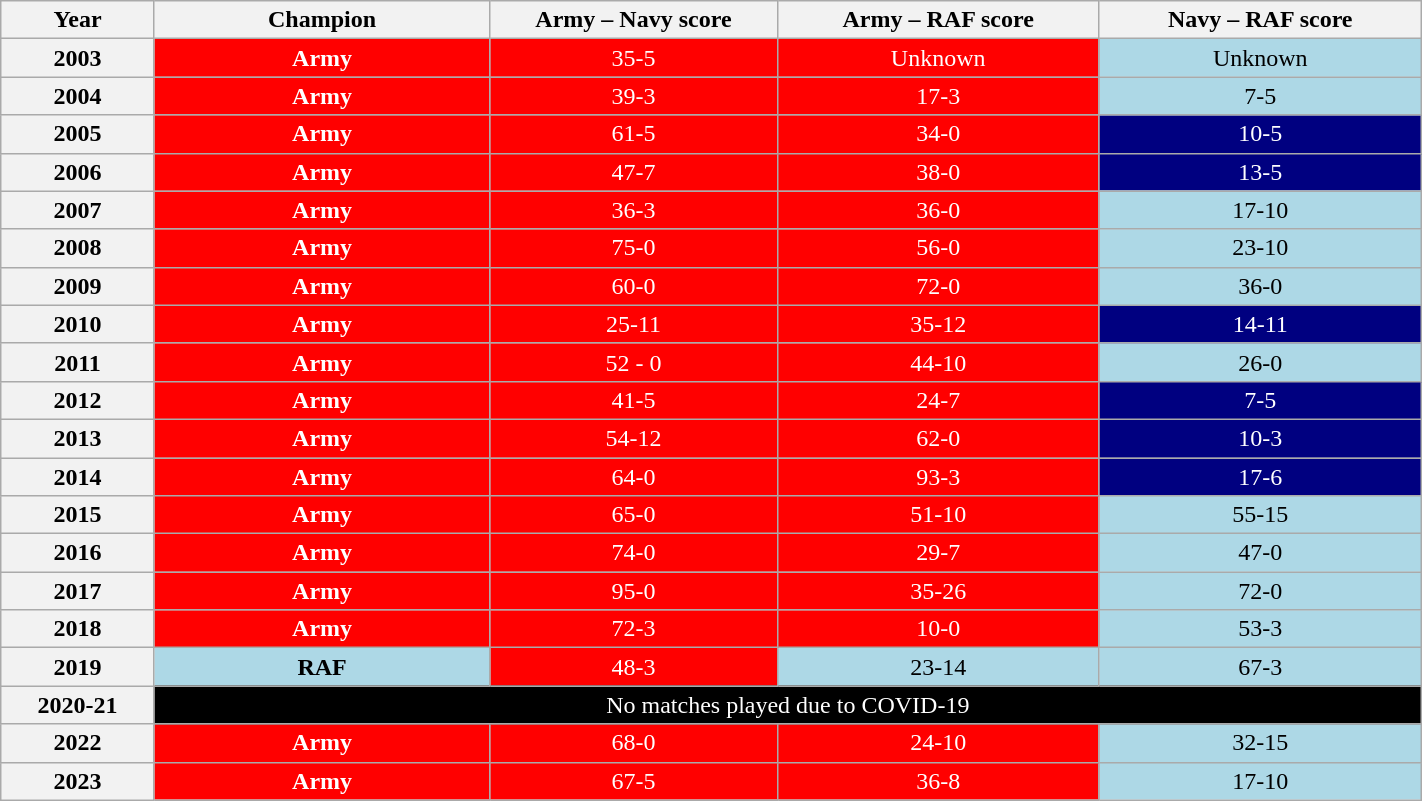<table class="wikitable" width="75%" style="margin: 1em auto 1em auto">
<tr>
<th width="2%">Year</th>
<th width="5%">Champion</th>
<th width="5%">Army – Navy score</th>
<th width="5%">Army – RAF score</th>
<th width="5%">Navy – RAF score</th>
</tr>
<tr>
<th>2003</th>
<td style="background: red; color: white; text-align:center;"><strong>Army</strong></td>
<td style="background: red; color: white; text-align:center;">35-5</td>
<td style="background: red; color: white; text-align:center;">Unknown</td>
<td style="background: #ADD8E6; color: black; text-align:center;">Unknown</td>
</tr>
<tr>
<th>2004</th>
<td style="background: red; color: white; text-align:center;"><strong>Army</strong></td>
<td style="background: red; color: white; text-align:center;">39-3</td>
<td style="background: red; color: white; text-align:center;">17-3</td>
<td style="background: #ADD8E6; color: black; text-align:center;">7-5</td>
</tr>
<tr>
<th>2005</th>
<td style="background: red; color: white; text-align:center;"><strong>Army</strong></td>
<td style="background: red; color: white; text-align:center;">61-5</td>
<td style="background: red; color: white; text-align:center;">34-0</td>
<td style="background: navy; color: white; text-align:center;">10-5</td>
</tr>
<tr>
<th>2006</th>
<td style="background: red; color: white; text-align:center;"><strong>Army</strong></td>
<td style="background: red; color: white; text-align:center;">47-7</td>
<td style="background: red; color: white; text-align:center;">38-0</td>
<td style="background: navy; color: white; text-align:center;">13-5</td>
</tr>
<tr>
<th>2007</th>
<td style="background: red; color: white; text-align:center;"><strong>Army</strong></td>
<td style="background: red; color: white; text-align:center;">36-3</td>
<td style="background: red; color: white; text-align:center;">36-0</td>
<td style="background: #ADD8E6; color: black; text-align:center;">17-10</td>
</tr>
<tr>
<th>2008</th>
<td style="background: red; color: white; text-align:center;"><strong>Army</strong></td>
<td style="background: red; color: white; text-align:center;">75-0</td>
<td style="background: red; color: white; text-align:center;">56-0</td>
<td style="background: #ADD8E6; color: black; text-align:center;">23-10</td>
</tr>
<tr>
<th>2009</th>
<td style="background: red; color: white; text-align:center;"><strong>Army</strong></td>
<td style="background: red; color: white; text-align:center;">60-0</td>
<td style="background: red; color: white; text-align:center;">72-0</td>
<td style="background: #ADD8E6; color: black; text-align:center;">36-0</td>
</tr>
<tr>
<th>2010</th>
<td style="background: red; color: white; text-align:center;"><strong>Army</strong></td>
<td style="background: red; color: white; text-align:center;">25-11</td>
<td style="background: red; color: white; text-align:center;">35-12</td>
<td style="background: navy; color: white; text-align:center;">14-11</td>
</tr>
<tr>
<th>2011</th>
<td style="background: red; color: white; text-align:center;"><strong>Army</strong></td>
<td style="background: red; color: white; text-align:center;">52 - 0</td>
<td style="background: red; color: white; text-align:center;">44-10</td>
<td style="background: #ADD8E6; color: black; text-align:center;">26-0</td>
</tr>
<tr>
<th>2012</th>
<td style="background: red; color: white; text-align:center;"><strong>Army</strong></td>
<td style="background: red; color: white; text-align:center;">41-5</td>
<td style="background: red; color: white; text-align:center;">24-7</td>
<td style="background: navy; color: white; text-align:center;">7-5</td>
</tr>
<tr>
<th>2013</th>
<td style="background: red; color: white; text-align:center;"><strong>Army</strong></td>
<td style="background: red; color: white; text-align:center;">54-12</td>
<td style="background: red; color: white; text-align:center;">62-0</td>
<td style="background: navy; color: white; text-align:center;">10-3</td>
</tr>
<tr>
<th>2014</th>
<td style="background: red; color: white; text-align:center;"><strong>Army</strong></td>
<td style="background: red; color: white; text-align:center;">64-0</td>
<td style="background: red; color: white; text-align:center;">93-3</td>
<td style="background: navy; color: white; text-align:center;">17-6</td>
</tr>
<tr>
<th>2015</th>
<td style="background: red; color: white; text-align:center;"><strong>Army</strong></td>
<td style="background: red; color: white; text-align:center;">65-0</td>
<td style="background: red; color: white; text-align:center;">51-10</td>
<td style="background: #ADD8E6; color: black; text-align:center;">55-15</td>
</tr>
<tr>
<th>2016</th>
<td style="background: red; color: white; text-align:center;"><strong>Army</strong></td>
<td style="background: red; color: white; text-align:center;">74-0</td>
<td style="background: red; color: white; text-align:center;">29-7</td>
<td style="background: #ADD8E6; color: black; text-align:center;">47-0</td>
</tr>
<tr>
<th>2017</th>
<td style="background: red; color: white; text-align:center;"><strong>Army</strong></td>
<td style="background: red; color: white; text-align:center;">95-0</td>
<td style="background: red; color: white; text-align:center;">35-26</td>
<td style="background: #ADD8E6; color: black; text-align:center;">72-0</td>
</tr>
<tr>
<th>2018</th>
<td style="background: red; color: white; text-align:center;"><strong>Army</strong></td>
<td style="background: red; color: white; text-align:center;">72-3</td>
<td style="background: red; color: white; text-align:center;">10-0</td>
<td style="background: #ADD8E6; color: black; text-align:center;">53-3</td>
</tr>
<tr>
<th>2019</th>
<td style="background: #ADD8E6; color: black; text-align:center;"><strong>RAF</strong></td>
<td style="background: red; color: white; text-align:center;">48-3</td>
<td style="background: #ADD8E6; color: black; text-align:center;">23-14</td>
<td style="background: #ADD8E6; color: black; text-align:center;">67-3</td>
</tr>
<tr>
<th>2020-21</th>
<td colspan="4" style="background: black; color: white; text-align:center;">No matches played due to COVID-19</td>
</tr>
<tr>
<th>2022</th>
<td style="background: red; color: white; text-align:center;"><strong>Army</strong></td>
<td style="background: red; color: white; text-align:center;">68-0</td>
<td style="background: red; color: white; text-align:center;">24-10</td>
<td style="background: #ADD8E6; color: black; text-align:center;">32-15</td>
</tr>
<tr>
<th>2023</th>
<td style="background: red; color: white; text-align:center;"><strong>Army</strong></td>
<td style="background: red; color: white; text-align:center;">67-5</td>
<td style="background: red; color: white; text-align:center;">36-8</td>
<td style="background: #ADD8E6; color: black; text-align:center;">17-10</td>
</tr>
</table>
